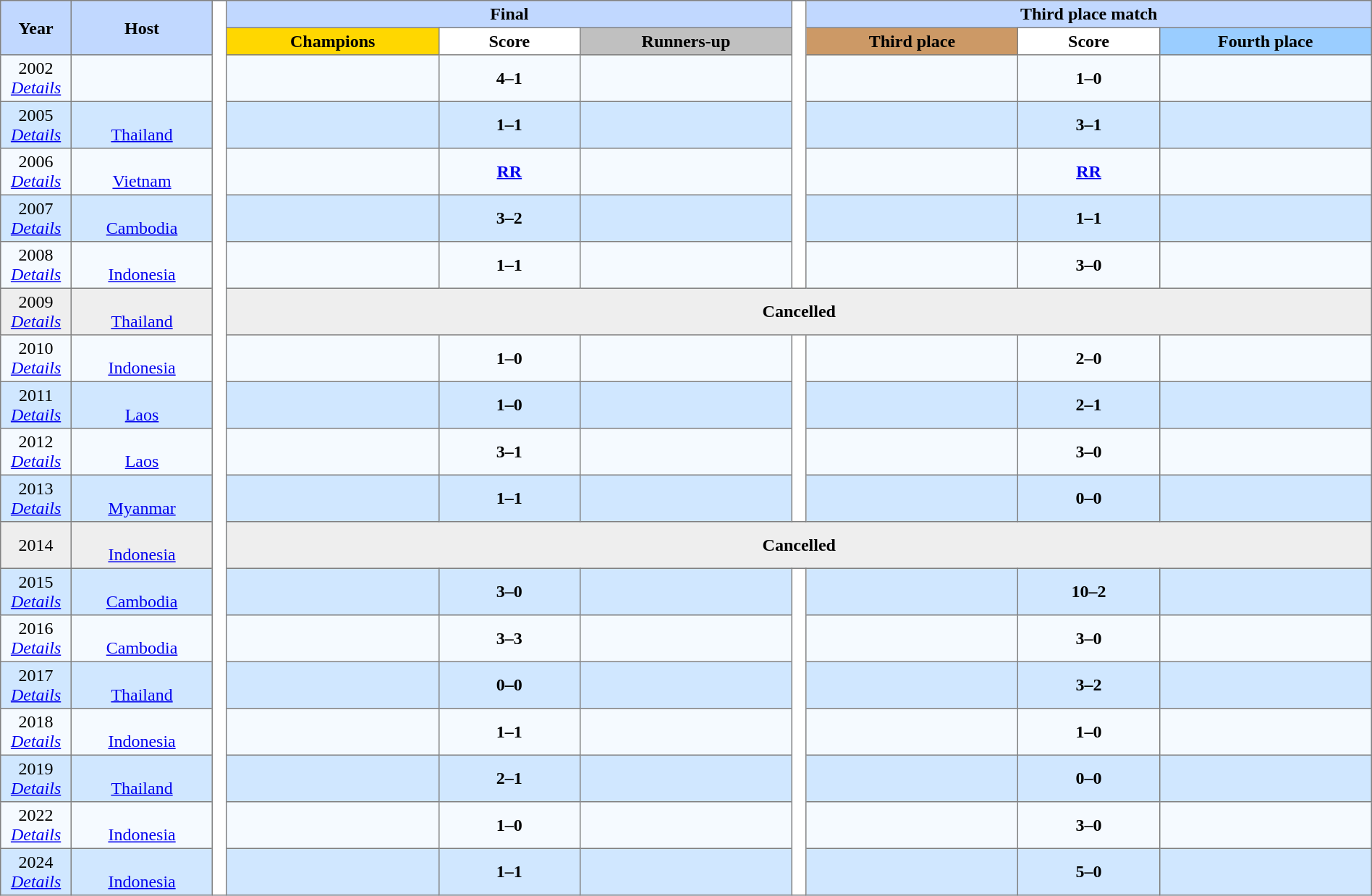<table border=1 style="border-collapse:collapse; text-align:center;" cellpadding=3 cellspacing=0 width=100%>
<tr style="background-color:#c1d8ff;">
<th rowspan=2 style="width:5%;">Year</th>
<th rowspan=2 style="width:10%;">Host</th>
<th rowspan=20 style="width:1%; background-color:#ffffff;"></th>
<th colspan=3>Final</th>
<th rowspan=7 style="width:1%; background-color:#ffffff;"></th>
<th colspan=3>Third place match</th>
</tr>
<tr>
<th style="width:15%; background-color:gold;">Champions</th>
<th style="width:10%; background-color:#ffffff;">Score</th>
<th style="width:15%; background-color:silver;">Runners-up</th>
<th style="width:15%; background-color:#cc9966;">Third place</th>
<th style="width:10%; background-color:#ffffff;">Score</th>
<th style="width:15%; background-color:#9acdff;">Fourth place</th>
</tr>
<tr bgcolor=#F5FAFF>
<td>2002<br><em><a href='#'>Details</a></em></td>
<td><br></td>
<td><strong></strong></td>
<td><strong>4–1</strong></td>
<td></td>
<td></td>
<td><strong>1–0</strong></td>
<td></td>
</tr>
<tr bgcolor=#D0E7FF>
<td>2005<br><em><a href='#'>Details</a></em></td>
<td><br><a href='#'>Thailand</a></td>
<td><strong></strong></td>
<td><strong>1–1</strong><br></td>
<td></td>
<td></td>
<td><strong>3–1</strong></td>
<td></td>
</tr>
<tr bgcolor=#F5FAFF>
<td>2006<br><em><a href='#'>Details</a></em></td>
<td><br><a href='#'>Vietnam</a></td>
<td><strong></strong></td>
<td><strong><a href='#'>RR</a></strong></td>
<td></td>
<td></td>
<td><strong><a href='#'>RR</a></strong></td>
<td></td>
</tr>
<tr bgcolor=#D0E7FF>
<td>2007<br><em><a href='#'>Details</a></em></td>
<td><br><a href='#'>Cambodia</a></td>
<td><strong></strong></td>
<td><strong>3–2</strong></td>
<td></td>
<td></td>
<td><strong>1–1</strong><br></td>
<td></td>
</tr>
<tr bgcolor=#F5FAFF>
<td>2008<br><em><a href='#'>Details</a></em></td>
<td><br><a href='#'>Indonesia</a></td>
<td><strong></strong></td>
<td><strong>1–1</strong><br></td>
<td></td>
<td></td>
<td><strong>3–0</strong></td>
<td></td>
</tr>
<tr bgcolor=#eeeeee>
<td>2009<br><em><a href='#'>Details</a></em></td>
<td><br><a href='#'>Thailand</a></td>
<td colspan="7"><strong>Cancelled</strong></td>
</tr>
<tr bgcolor=#F5FAFF>
<td>2010<br><em><a href='#'>Details</a></em></td>
<td><br><a href='#'>Indonesia</a></td>
<td><strong></strong></td>
<td><strong>1–0</strong></td>
<td></td>
<th rowspan=4 style="width:1%; background-color:#ffffff;"></th>
<td></td>
<td><strong>2–0</strong></td>
<td></td>
</tr>
<tr bgcolor=#D0E7FF>
<td>2011<br><em><a href='#'>Details</a></em></td>
<td><br><a href='#'>Laos</a></td>
<td><strong></strong></td>
<td><strong>1–0</strong></td>
<td></td>
<td></td>
<td><strong>2–1</strong></td>
<td></td>
</tr>
<tr bgcolor=#F5FAFF>
<td>2012<br><em><a href='#'>Details</a></em></td>
<td><br><a href='#'>Laos</a></td>
<td><strong></strong></td>
<td><strong>3–1</strong></td>
<td></td>
<td></td>
<td><strong>3–0</strong></td>
<td></td>
</tr>
<tr bgcolor=#D0E7FF>
<td>2013<br><em><a href='#'>Details</a></em></td>
<td><br><a href='#'>Myanmar</a></td>
<td><strong></strong></td>
<td><strong>1–1</strong><br></td>
<td></td>
<td></td>
<td><strong>0–0</strong><br></td>
<td></td>
</tr>
<tr bgcolor=#eeeeee>
<td>2014</td>
<td><br><a href='#'>Indonesia</a></td>
<td colspan="7"><strong>Cancelled</strong></td>
</tr>
<tr bgcolor=#D0E7FF>
<td>2015<br><em><a href='#'>Details</a></em></td>
<td><br><a href='#'>Cambodia</a></td>
<td><strong></strong></td>
<td><strong>3–0</strong></td>
<td></td>
<th rowspan=7 style="width:1%; background-color:#ffffff;"></th>
<td></td>
<td><strong>10–2</strong></td>
<td></td>
</tr>
<tr bgcolor=#F5FAFF>
<td>2016<br><em><a href='#'>Details</a></em></td>
<td><br><a href='#'>Cambodia</a></td>
<td><strong></strong></td>
<td><strong>3–3</strong><br></td>
<td></td>
<td></td>
<td><strong>3–0</strong></td>
<td></td>
</tr>
<tr bgcolor=#D0E7FF>
<td>2017<br><em><a href='#'>Details</a></em></td>
<td><br><a href='#'>Thailand</a></td>
<td><strong></strong></td>
<td><strong>0–0</strong><br></td>
<td></td>
<td></td>
<td><strong>3–2</strong></td>
<td></td>
</tr>
<tr bgcolor=#F5FAFF>
<td>2018<br><em><a href='#'>Details</a></em></td>
<td><br><a href='#'>Indonesia</a></td>
<td><strong></strong></td>
<td><strong>1–1</strong><br></td>
<td></td>
<td></td>
<td><strong>1–0</strong></td>
<td></td>
</tr>
<tr bgcolor=#D0E7FF>
<td>2019<br><em><a href='#'>Details</a></em></td>
<td><br><a href='#'>Thailand</a></td>
<td><strong></strong></td>
<td><strong>2–1</strong></td>
<td></td>
<td></td>
<td><strong>0–0</strong><br></td>
<td></td>
</tr>
<tr bgcolor=#F5FAFF>
<td>2022<br><em><a href='#'>Details</a></em></td>
<td><br><a href='#'>Indonesia</a></td>
<td><strong></strong></td>
<td><strong>1–0</strong></td>
<td></td>
<td></td>
<td><strong>3–0</strong></td>
<td></td>
</tr>
<tr bgcolor=#D0E7FF>
<td>2024<br><em><a href='#'>Details</a></em></td>
<td><br><a href='#'>Indonesia</a></td>
<td><strong></strong></td>
<td><strong>1–1</strong><br></td>
<td></td>
<td></td>
<td><strong>5–0</strong></td>
<td></td>
</tr>
</table>
